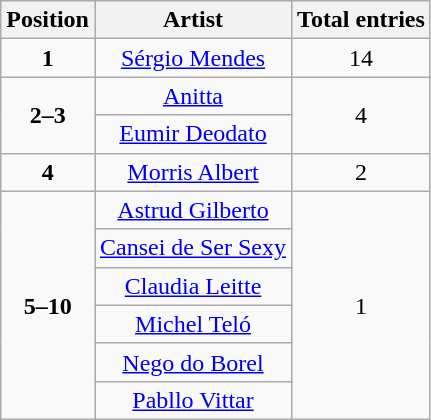<table class="wikitable sortable">
<tr>
<th>Position</th>
<th>Artist</th>
<th>Total entries</th>
</tr>
<tr>
<td style="text-align:center;"><strong>1</strong></td>
<td style="text-align:center;"><a href='#'>Sérgio Mendes</a></td>
<td style="text-align:center;">14</td>
</tr>
<tr>
<td rowspan="2" style="text-align:center;"><strong>2–3</strong></td>
<td style="text-align:center;"><a href='#'>Anitta</a></td>
<td rowspan="2" style="text-align:center;">4</td>
</tr>
<tr>
<td style="text-align:center;"><a href='#'>Eumir Deodato</a></td>
</tr>
<tr>
<td style="text-align:center;"><strong>4</strong></td>
<td style="text-align:center;"><a href='#'>Morris Albert</a></td>
<td style="text-align:center;">2</td>
</tr>
<tr>
<td rowspan="6" style="text-align:center;"><strong>5–10</strong></td>
<td style="text-align:center;"><a href='#'>Astrud Gilberto</a></td>
<td rowspan="6" style="text-align:center;">1</td>
</tr>
<tr>
<td style="text-align:center;"><a href='#'>Cansei de Ser Sexy</a></td>
</tr>
<tr>
<td style="text-align:center;"><a href='#'>Claudia Leitte</a></td>
</tr>
<tr>
<td style="text-align:center;"><a href='#'>Michel Teló</a></td>
</tr>
<tr>
<td style="text-align:center;"><a href='#'>Nego do Borel</a></td>
</tr>
<tr>
<td style="text-align:center;"><a href='#'>Pabllo Vittar</a></td>
</tr>
</table>
